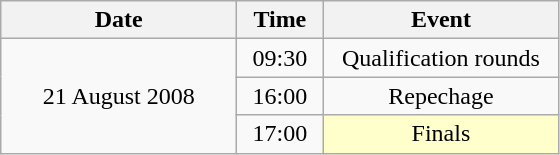<table class = "wikitable" style="text-align:center;">
<tr>
<th width=150>Date</th>
<th width=50>Time</th>
<th width=150>Event</th>
</tr>
<tr>
<td rowspan=3>21 August 2008</td>
<td>09:30</td>
<td>Qualification rounds</td>
</tr>
<tr>
<td>16:00</td>
<td>Repechage</td>
</tr>
<tr>
<td>17:00</td>
<td bgcolor=ffffcc>Finals</td>
</tr>
</table>
